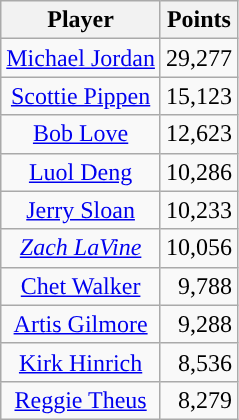<table class="wikitable sortable">
<tr>
<th scope="col">Player</th>
<th scope="col">Points</th>
</tr>
<tr>
<td style="text-align:center"><a href='#'>Michael Jordan</a></td>
<td style="text-align:right">29,277</td>
</tr>
<tr>
<td style="text-align:center"><a href='#'>Scottie Pippen</a></td>
<td style="text-align:right">15,123</td>
</tr>
<tr>
<td style="text-align:center"><a href='#'>Bob Love</a></td>
<td style="text-align:right">12,623</td>
</tr>
<tr>
<td style="text-align:center"><a href='#'>Luol Deng</a></td>
<td style="text-align:right">10,286</td>
</tr>
<tr>
<td style="text-align:center"><a href='#'>Jerry Sloan</a></td>
<td style="text-align:right">10,233</td>
</tr>
<tr>
<td style="text-align:center"><em><a href='#'>Zach LaVine</a></em></td>
<td style="text-align:right">10,056</td>
</tr>
<tr>
<td style="text-align:center"><a href='#'>Chet Walker</a></td>
<td style="text-align:right">9,788</td>
</tr>
<tr>
<td style="text-align:center"><a href='#'>Artis Gilmore</a></td>
<td style="text-align:right">9,288</td>
</tr>
<tr>
<td style="text-align:center"><a href='#'>Kirk Hinrich</a></td>
<td style="text-align:right">8,536</td>
</tr>
<tr>
<td style="text-align:center"><a href='#'>Reggie Theus</a></td>
<td style="text-align:right">8,279</td>
</tr>
</table>
